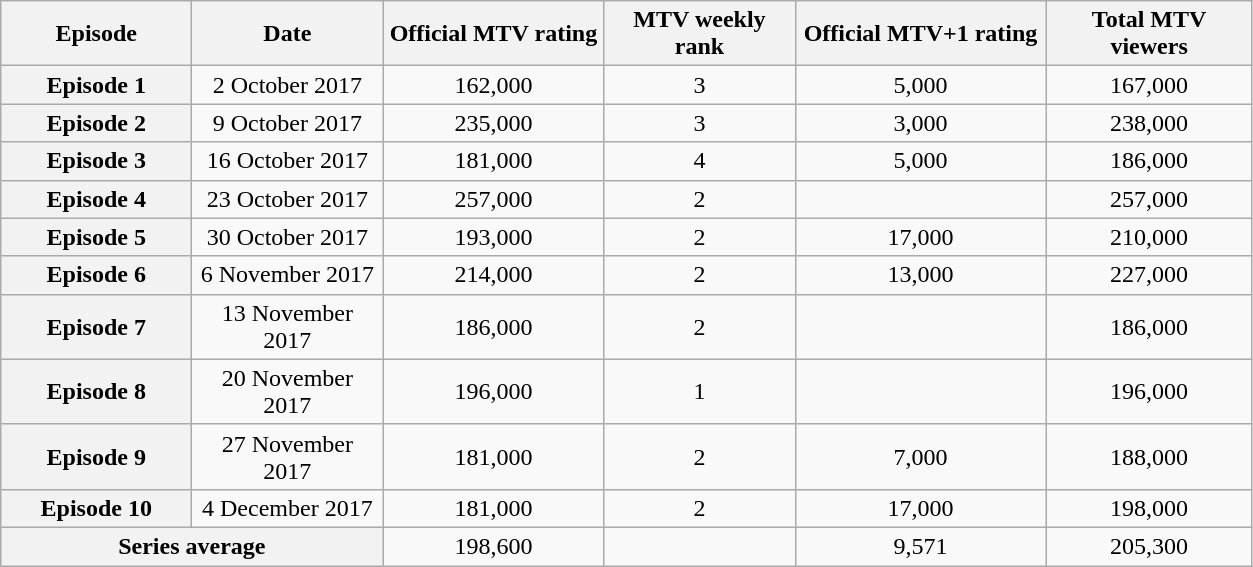<table class="wikitable sortable" style="text-align:center">
<tr>
<th scope="col" style="width:120px;">Episode</th>
<th scope="col" style="width:120px;">Date</th>
<th scope="col" style="width:140px;">Official MTV rating</th>
<th scope="col" style="width:120px;">MTV weekly rank</th>
<th scope="col" style="width:160px;">Official MTV+1 rating</th>
<th scope="col" style="width:130px;">Total MTV viewers</th>
</tr>
<tr>
<th scope="row">Episode 1</th>
<td>2 October 2017</td>
<td>162,000</td>
<td>3</td>
<td>5,000</td>
<td>167,000</td>
</tr>
<tr>
<th scope="row">Episode 2</th>
<td>9 October 2017</td>
<td>235,000</td>
<td>3</td>
<td>3,000</td>
<td>238,000</td>
</tr>
<tr>
<th scope="row">Episode 3</th>
<td>16 October 2017</td>
<td>181,000</td>
<td>4</td>
<td>5,000</td>
<td>186,000</td>
</tr>
<tr>
<th scope="row">Episode 4</th>
<td>23 October 2017</td>
<td>257,000</td>
<td>2</td>
<td></td>
<td>257,000</td>
</tr>
<tr>
<th scope="row">Episode 5</th>
<td>30 October 2017</td>
<td>193,000</td>
<td>2</td>
<td>17,000</td>
<td>210,000</td>
</tr>
<tr>
<th scope="row">Episode 6</th>
<td>6 November 2017</td>
<td>214,000</td>
<td>2</td>
<td>13,000</td>
<td>227,000</td>
</tr>
<tr>
<th scope="row">Episode 7</th>
<td>13 November 2017</td>
<td>186,000</td>
<td>2</td>
<td></td>
<td>186,000</td>
</tr>
<tr>
<th scope="row">Episode 8</th>
<td>20 November 2017</td>
<td>196,000</td>
<td>1</td>
<td></td>
<td>196,000</td>
</tr>
<tr>
<th scope="row">Episode 9</th>
<td>27 November 2017</td>
<td>181,000</td>
<td>2</td>
<td>7,000</td>
<td>188,000</td>
</tr>
<tr>
<th scope="row">Episode 10</th>
<td>4 December 2017</td>
<td>181,000</td>
<td>2</td>
<td>17,000</td>
<td>198,000</td>
</tr>
<tr>
<th colspan=2 scope="row">Series average</th>
<td>198,600</td>
<td></td>
<td>9,571</td>
<td>205,300</td>
</tr>
</table>
